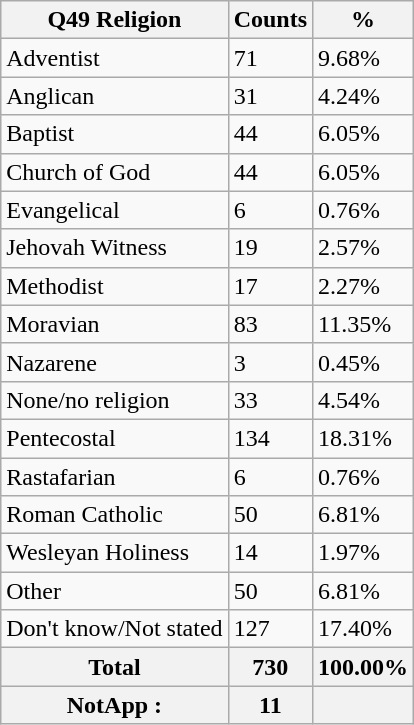<table class="wikitable sortable">
<tr>
<th>Q49 Religion</th>
<th>Counts</th>
<th>%</th>
</tr>
<tr>
<td>Adventist</td>
<td>71</td>
<td>9.68%</td>
</tr>
<tr>
<td>Anglican</td>
<td>31</td>
<td>4.24%</td>
</tr>
<tr>
<td>Baptist</td>
<td>44</td>
<td>6.05%</td>
</tr>
<tr>
<td>Church of God</td>
<td>44</td>
<td>6.05%</td>
</tr>
<tr>
<td>Evangelical</td>
<td>6</td>
<td>0.76%</td>
</tr>
<tr>
<td>Jehovah Witness</td>
<td>19</td>
<td>2.57%</td>
</tr>
<tr>
<td>Methodist</td>
<td>17</td>
<td>2.27%</td>
</tr>
<tr>
<td>Moravian</td>
<td>83</td>
<td>11.35%</td>
</tr>
<tr>
<td>Nazarene</td>
<td>3</td>
<td>0.45%</td>
</tr>
<tr>
<td>None/no religion</td>
<td>33</td>
<td>4.54%</td>
</tr>
<tr>
<td>Pentecostal</td>
<td>134</td>
<td>18.31%</td>
</tr>
<tr>
<td>Rastafarian</td>
<td>6</td>
<td>0.76%</td>
</tr>
<tr>
<td>Roman Catholic</td>
<td>50</td>
<td>6.81%</td>
</tr>
<tr>
<td>Wesleyan Holiness</td>
<td>14</td>
<td>1.97%</td>
</tr>
<tr>
<td>Other</td>
<td>50</td>
<td>6.81%</td>
</tr>
<tr>
<td>Don't know/Not stated</td>
<td>127</td>
<td>17.40%</td>
</tr>
<tr>
<th>Total</th>
<th>730</th>
<th>100.00%</th>
</tr>
<tr>
<th>NotApp :</th>
<th>11</th>
<th></th>
</tr>
</table>
